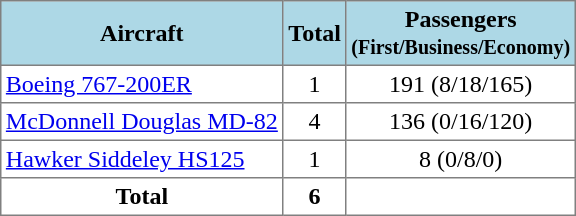<table class="toccolours" border="1" cellpadding="3" style="margin:1em auto; white-space:nowrap; border-collapse:collapse">
<tr bgcolor=lightblue>
<th>Aircraft</th>
<th>Total</th>
<th>Passengers<br><small>(First/Business/Economy)</small></th>
</tr>
<tr>
<td><a href='#'>Boeing 767-200ER</a></td>
<td align="center">1</td>
<td align="center">191 (8/18/165)</td>
</tr>
<tr>
<td><a href='#'>McDonnell Douglas MD-82</a></td>
<td align="center">4</td>
<td align="center">136 (0/16/120)</td>
</tr>
<tr>
<td><a href='#'>Hawker Siddeley HS125</a></td>
<td align="center">1</td>
<td align="center">8 (0/8/0)</td>
</tr>
<tr>
<td align="center"><strong>Total</strong></td>
<td align="center"><strong>6</strong></td>
<td></td>
</tr>
</table>
